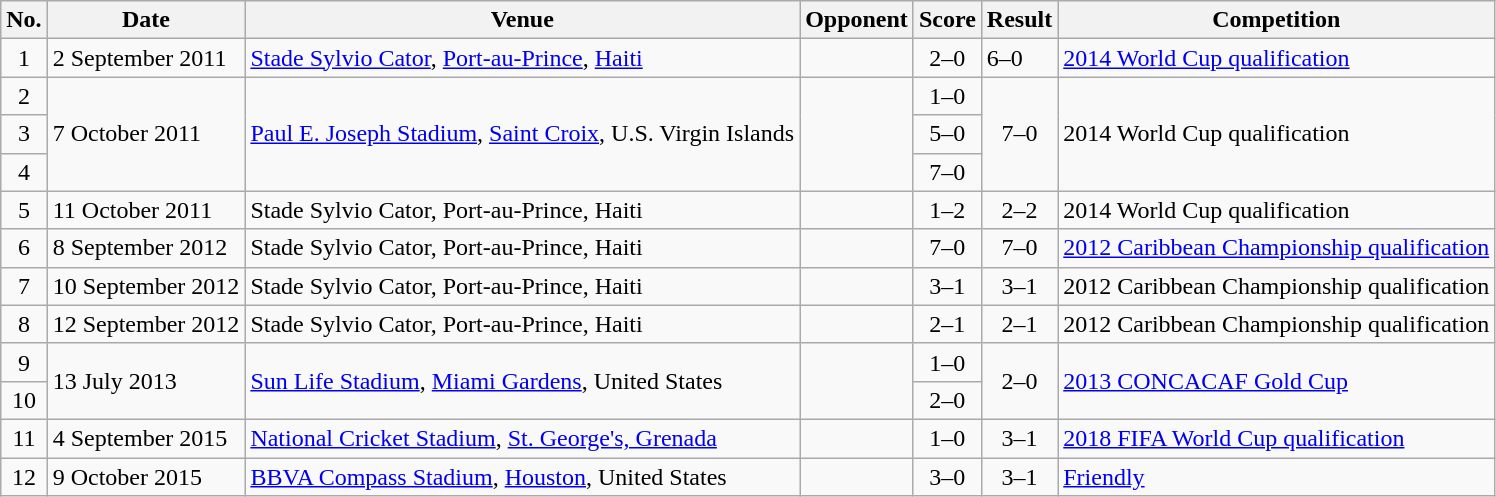<table class="wikitable sortable">
<tr>
<th scope="col">No.</th>
<th scope="col">Date</th>
<th scope="col">Venue</th>
<th scope="col">Opponent</th>
<th scope="col">Score</th>
<th scope="col">Result</th>
<th scope="col">Competition</th>
</tr>
<tr>
<td align="center">1</td>
<td>2 September 2011</td>
<td><a href='#'>Stade Sylvio Cator</a>, <a href='#'>Port-au-Prince</a>, <a href='#'>Haiti</a></td>
<td></td>
<td align="center">2–0</td>
<td>6–0</td>
<td><a href='#'>2014 World Cup qualification</a></td>
</tr>
<tr>
<td align="center">2</td>
<td rowspan="3">7 October 2011</td>
<td rowspan="3"><a href='#'>Paul E. Joseph Stadium</a>, <a href='#'>Saint Croix</a>, U.S. Virgin Islands</td>
<td rowspan="3"></td>
<td align="center">1–0</td>
<td rowspan="3" style="text-align:center">7–0</td>
<td rowspan="3">2014 World Cup qualification</td>
</tr>
<tr>
<td align="center">3</td>
<td align="center">5–0</td>
</tr>
<tr>
<td align="center">4</td>
<td align="center">7–0</td>
</tr>
<tr>
<td align="center">5</td>
<td>11 October 2011</td>
<td>Stade Sylvio Cator, Port-au-Prince, Haiti</td>
<td></td>
<td align="center">1–2</td>
<td align="center">2–2</td>
<td>2014 World Cup qualification</td>
</tr>
<tr>
<td align="center">6</td>
<td>8 September 2012</td>
<td>Stade Sylvio Cator, Port-au-Prince, Haiti</td>
<td></td>
<td align="center">7–0</td>
<td align="center">7–0</td>
<td><a href='#'>2012 Caribbean Championship qualification</a></td>
</tr>
<tr>
<td align="center">7</td>
<td>10 September 2012</td>
<td>Stade Sylvio Cator, Port-au-Prince, Haiti</td>
<td></td>
<td align="center">3–1</td>
<td align="center">3–1</td>
<td>2012 Caribbean Championship qualification</td>
</tr>
<tr>
<td align="center">8</td>
<td>12 September 2012</td>
<td>Stade Sylvio Cator, Port-au-Prince, Haiti</td>
<td></td>
<td align="center">2–1</td>
<td align="center">2–1</td>
<td>2012 Caribbean Championship qualification</td>
</tr>
<tr>
<td align="center">9</td>
<td rowspan="2">13 July 2013</td>
<td rowspan="2"><a href='#'>Sun Life Stadium</a>, <a href='#'>Miami Gardens</a>, United States</td>
<td rowspan="2"></td>
<td align="center">1–0</td>
<td rowspan="2" style="text-align:center">2–0</td>
<td rowspan="2"><a href='#'>2013 CONCACAF Gold Cup</a></td>
</tr>
<tr>
<td align="center">10</td>
<td align="center">2–0</td>
</tr>
<tr>
<td align="center">11</td>
<td>4 September 2015</td>
<td><a href='#'>National Cricket Stadium</a>, <a href='#'>St. George's, Grenada</a></td>
<td></td>
<td align="center">1–0</td>
<td align="center">3–1</td>
<td><a href='#'>2018 FIFA World Cup qualification</a></td>
</tr>
<tr>
<td align="center">12</td>
<td>9 October 2015</td>
<td><a href='#'>BBVA Compass Stadium</a>, <a href='#'>Houston</a>, United States</td>
<td></td>
<td align="center">3–0</td>
<td align="center">3–1</td>
<td><a href='#'>Friendly</a></td>
</tr>
</table>
